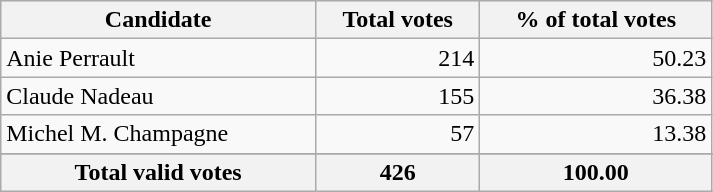<table style="width:475px;" class="wikitable">
<tr bgcolor="#EEEEEE">
<th align="left">Candidate</th>
<th align="right">Total votes</th>
<th align="right">% of total votes</th>
</tr>
<tr>
<td align="left">Anie Perrault</td>
<td align="right">214</td>
<td align="right">50.23</td>
</tr>
<tr>
<td align="left">Claude Nadeau</td>
<td align="right">155</td>
<td align="right">36.38</td>
</tr>
<tr>
<td align="left">Michel M. Champagne</td>
<td align="right">57</td>
<td align="right">13.38</td>
</tr>
<tr>
</tr>
<tr bgcolor="#EEEEEE">
<th align="left">Total valid votes</th>
<th align="right"><strong>426</strong></th>
<th align="right"><strong>100.00</strong></th>
</tr>
</table>
